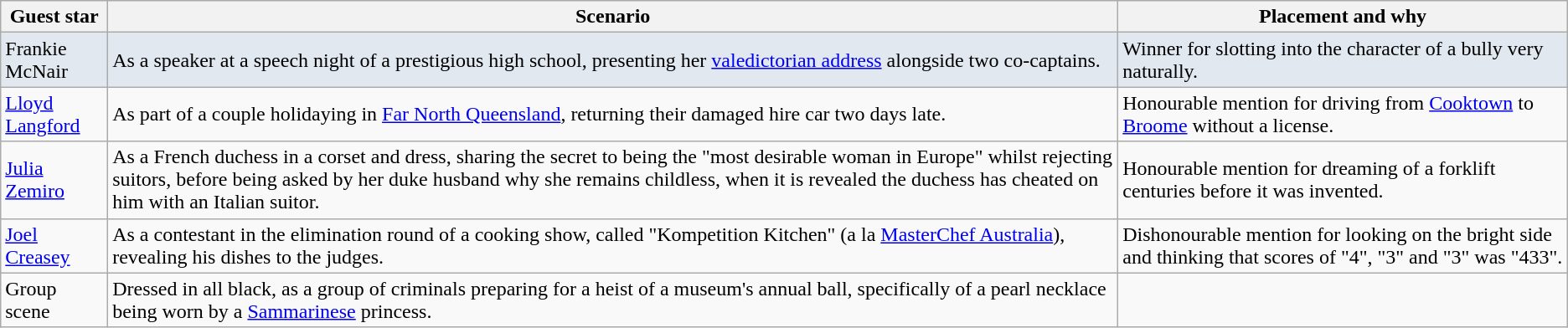<table class="wikitable">
<tr>
<th>Guest star</th>
<th>Scenario</th>
<th>Placement and why</th>
</tr>
<tr style="background:#E1E8EF;">
<td>Frankie McNair</td>
<td>As a speaker at a speech night of a prestigious high school, presenting her <a href='#'>valedictorian address</a> alongside two co-captains.</td>
<td>Winner for slotting into the character of a bully very naturally.</td>
</tr>
<tr>
<td><a href='#'>Lloyd Langford</a></td>
<td>As part of a couple holidaying in <a href='#'>Far North Queensland</a>, returning their damaged hire car two days late.</td>
<td>Honourable mention for driving from <a href='#'>Cooktown</a> to <a href='#'>Broome</a> without a license.</td>
</tr>
<tr>
<td><a href='#'>Julia Zemiro</a></td>
<td>As a French duchess in a corset and dress, sharing the secret to being the "most desirable woman in Europe" whilst rejecting suitors, before being asked by her duke husband why she remains childless, when it is revealed the duchess has cheated on him with an Italian suitor.</td>
<td>Honourable mention for dreaming of a forklift centuries before it was invented.</td>
</tr>
<tr>
<td><a href='#'>Joel Creasey</a></td>
<td>As a contestant in the elimination round of a cooking show, called "Kompetition Kitchen" (a la <a href='#'>MasterChef Australia</a>), revealing his dishes to the judges.</td>
<td>Dishonourable mention for looking on the bright side and thinking that scores of "4", "3" and "3" was "433".</td>
</tr>
<tr>
<td>Group scene</td>
<td>Dressed in all black, as a group of criminals preparing for a heist of a museum's annual ball, specifically of a pearl necklace being worn by a <a href='#'>Sammarinese</a> princess.</td>
<td></td>
</tr>
</table>
